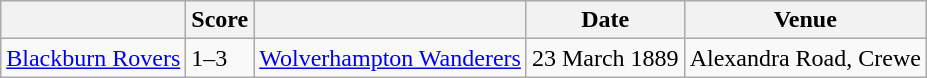<table class="wikitable">
<tr>
<th></th>
<th>Score</th>
<th></th>
<th>Date</th>
<th>Venue</th>
</tr>
<tr>
<td><a href='#'>Blackburn Rovers</a></td>
<td>1–3</td>
<td><a href='#'>Wolverhampton Wanderers</a></td>
<td>23 March 1889</td>
<td>Alexandra Road, Crewe</td>
</tr>
</table>
